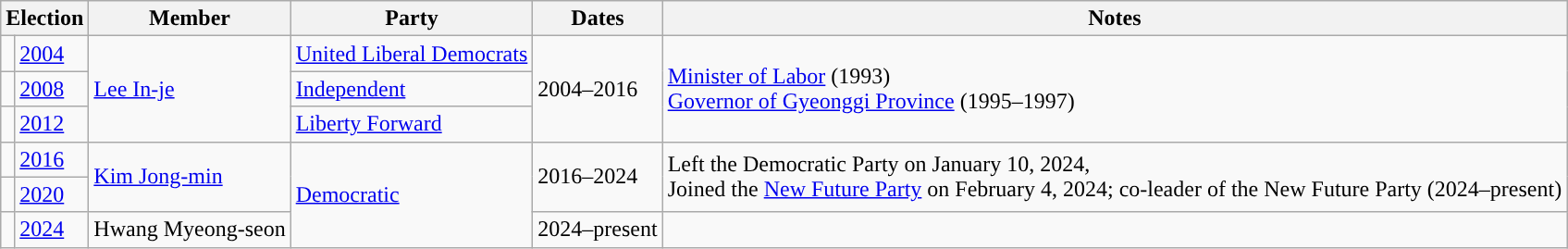<table class="wikitable">
<tr>
<th colspan="2">Election</th>
<th>Member</th>
<th>Party</th>
<th>Dates</th>
<th>Notes</th>
</tr>
<tr>
<td></td>
<td><a href='#'>2004</a></td>
<td rowspan="3"><a href='#'>Lee In-je</a></td>
<td><a href='#'>United Liberal Democrats</a></td>
<td rowspan="3">2004–2016</td>
<td rowspan="3"><a href='#'>Minister of Labor</a> (1993)<br><a href='#'>Governor of Gyeonggi Province</a> (1995–1997)</td>
</tr>
<tr>
<td></td>
<td><a href='#'>2008</a></td>
<td><a href='#'>Independent</a></td>
</tr>
<tr>
<td></td>
<td><a href='#'>2012</a></td>
<td><a href='#'>Liberty Forward</a></td>
</tr>
<tr>
<td></td>
<td><a href='#'>2016</a></td>
<td rowspan="2"><a href='#'>Kim Jong-min</a></td>
<td rowspan="3"><a href='#'>Democratic</a></td>
<td rowspan="2">2016–2024</td>
<td rowspan="2">Left the Democratic Party on January 10, 2024,<br>Joined the <a href='#'>New Future Party</a> on February 4, 2024; co-leader of the New Future Party (2024–present)</td>
</tr>
<tr>
<td></td>
<td><a href='#'>2020</a></td>
</tr>
<tr>
<td></td>
<td><a href='#'>2024</a></td>
<td>Hwang Myeong-seon</td>
<td>2024–present</td>
<td></td>
</tr>
</table>
